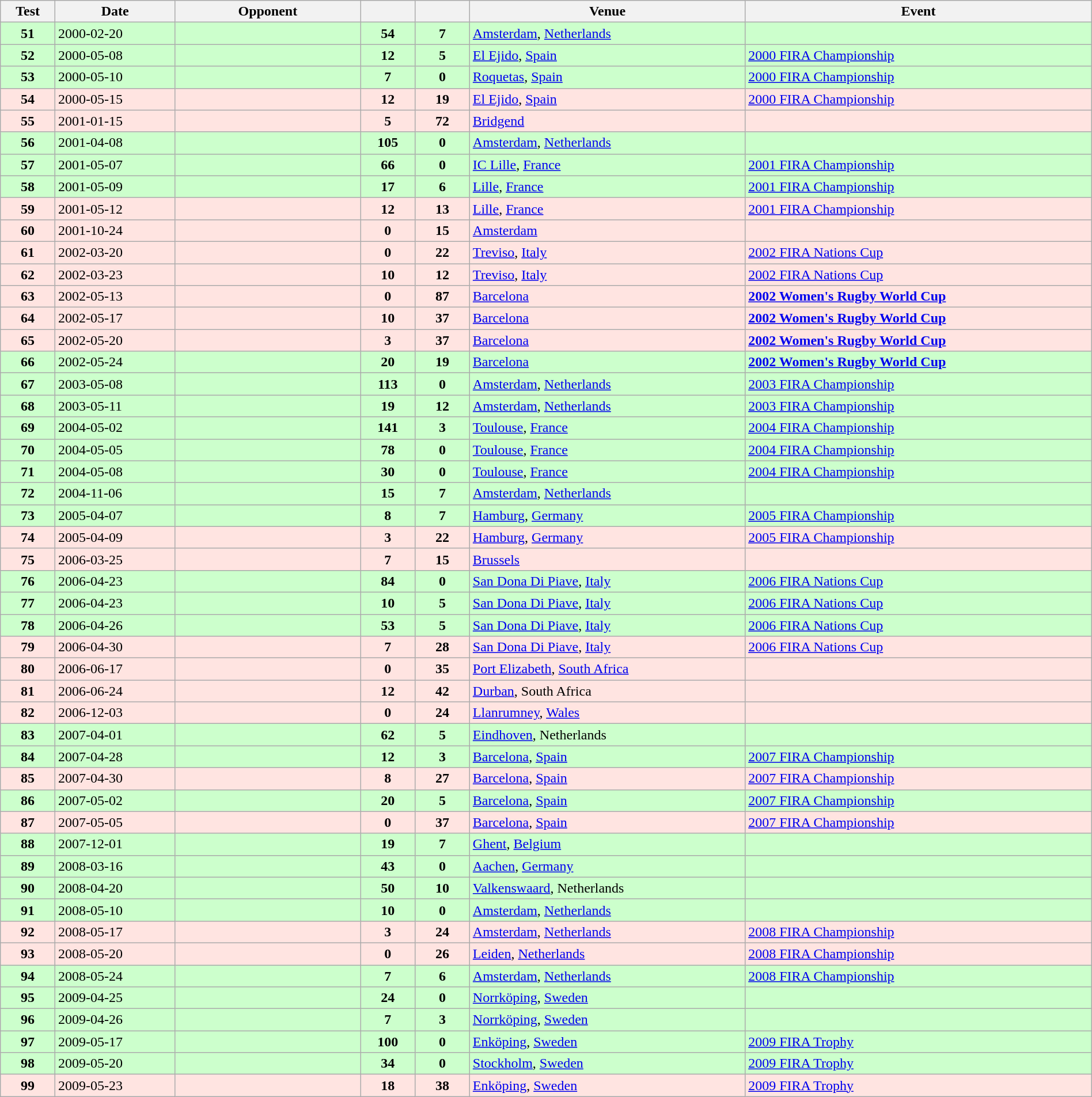<table class="wikitable sortable" style="width:100%">
<tr>
<th style="width:5%">Test</th>
<th style="width:11%">Date</th>
<th style="width:17%">Opponent</th>
<th style="width:5%"></th>
<th style="width:5%"></th>
<th>Venue</th>
<th>Event</th>
</tr>
<tr bgcolor="#ccffcc">
<td align="center"><strong>51</strong></td>
<td>2000-02-20</td>
<td></td>
<td align="center"><strong>54</strong></td>
<td align="center"><strong>7</strong></td>
<td><a href='#'>Amsterdam</a>, <a href='#'>Netherlands</a></td>
<td></td>
</tr>
<tr bgcolor="#ccffcc">
<td align="center"><strong>52</strong></td>
<td>2000-05-08</td>
<td></td>
<td align="center"><strong>12</strong></td>
<td align="center"><strong>5</strong></td>
<td><a href='#'>El Ejido</a>, <a href='#'>Spain</a></td>
<td><a href='#'>2000 FIRA Championship</a></td>
</tr>
<tr bgcolor="#ccffcc">
<td align="center"><strong>53</strong></td>
<td>2000-05-10</td>
<td></td>
<td align="center"><strong>7</strong></td>
<td align="center"><strong>0</strong></td>
<td><a href='#'>Roquetas</a>, <a href='#'>Spain</a></td>
<td><a href='#'>2000 FIRA Championship</a></td>
</tr>
<tr bgcolor="FFE4E1">
<td align="center"><strong>54</strong></td>
<td>2000-05-15</td>
<td></td>
<td align="center"><strong>12</strong></td>
<td align="center"><strong>19</strong></td>
<td><a href='#'>El Ejido</a>, <a href='#'>Spain</a></td>
<td><a href='#'>2000 FIRA Championship</a></td>
</tr>
<tr bgcolor="FFE4E1">
<td align="center"><strong>55</strong></td>
<td>2001-01-15</td>
<td></td>
<td align="center"><strong>5</strong></td>
<td align="center"><strong>72</strong></td>
<td><a href='#'>Bridgend</a></td>
<td></td>
</tr>
<tr bgcolor="#ccffcc">
<td align="center"><strong>56</strong></td>
<td>2001-04-08</td>
<td></td>
<td align="center"><strong>105</strong></td>
<td align="center"><strong>0</strong></td>
<td><a href='#'>Amsterdam</a>, <a href='#'>Netherlands</a></td>
<td></td>
</tr>
<tr bgcolor="#ccffcc">
<td align="center"><strong>57</strong></td>
<td>2001-05-07</td>
<td></td>
<td align="center"><strong>66</strong></td>
<td align="center"><strong>0</strong></td>
<td><a href='#'>IC Lille</a>, <a href='#'>France</a></td>
<td><a href='#'>2001 FIRA Championship</a></td>
</tr>
<tr bgcolor="#ccffcc">
<td align="center"><strong>58</strong></td>
<td>2001-05-09</td>
<td></td>
<td align="center"><strong>17</strong></td>
<td align="center"><strong>6</strong></td>
<td><a href='#'>Lille</a>, <a href='#'>France</a></td>
<td><a href='#'>2001 FIRA Championship</a></td>
</tr>
<tr bgcolor="FFE4E1">
<td align="center"><strong>59</strong></td>
<td>2001-05-12</td>
<td></td>
<td align="center"><strong>12</strong></td>
<td align="center"><strong>13</strong></td>
<td><a href='#'>Lille</a>, <a href='#'>France</a></td>
<td><a href='#'>2001 FIRA Championship</a></td>
</tr>
<tr bgcolor="FFE4E1">
<td align="center"><strong>60</strong></td>
<td>2001-10-24</td>
<td></td>
<td align="center"><strong>0</strong></td>
<td align="center"><strong>15</strong></td>
<td><a href='#'>Amsterdam</a></td>
<td></td>
</tr>
<tr bgcolor="FFE4E1">
<td align="center"><strong>61</strong></td>
<td>2002-03-20</td>
<td></td>
<td align="center"><strong>0</strong></td>
<td align="center"><strong>22</strong></td>
<td><a href='#'>Treviso</a>, <a href='#'>Italy</a></td>
<td><a href='#'>2002 FIRA Nations Cup</a></td>
</tr>
<tr bgcolor="FFE4E1">
<td align="center"><strong>62</strong></td>
<td>2002-03-23</td>
<td></td>
<td align="center"><strong>10</strong></td>
<td align="center"><strong>12</strong></td>
<td><a href='#'>Treviso</a>, <a href='#'>Italy</a></td>
<td><a href='#'>2002 FIRA Nations Cup</a></td>
</tr>
<tr bgcolor="FFE4E1">
<td align="center"><strong>63</strong></td>
<td>2002-05-13</td>
<td></td>
<td align="center"><strong>0</strong></td>
<td align="center"><strong>87</strong></td>
<td><a href='#'>Barcelona</a></td>
<td><strong><a href='#'>2002 Women's Rugby World Cup</a></strong></td>
</tr>
<tr bgcolor="FFE4E1">
<td align="center"><strong>64</strong></td>
<td>2002-05-17</td>
<td></td>
<td align="center"><strong>10</strong></td>
<td align="center"><strong>37</strong></td>
<td><a href='#'>Barcelona</a></td>
<td><strong><a href='#'>2002 Women's Rugby World Cup</a></strong></td>
</tr>
<tr bgcolor="FFE4E1">
<td align="center"><strong>65</strong></td>
<td>2002-05-20</td>
<td></td>
<td align="center"><strong>3</strong></td>
<td align="center"><strong>37</strong></td>
<td><a href='#'>Barcelona</a></td>
<td><strong><a href='#'>2002 Women's Rugby World Cup</a></strong></td>
</tr>
<tr bgcolor="#ccffcc">
<td align="center"><strong>66</strong></td>
<td>2002-05-24</td>
<td></td>
<td align="center"><strong>20</strong></td>
<td align="center"><strong>19</strong></td>
<td><a href='#'>Barcelona</a></td>
<td><strong><a href='#'>2002 Women's Rugby World Cup</a></strong></td>
</tr>
<tr bgcolor="#ccffcc">
<td align="center"><strong>67</strong></td>
<td>2003-05-08</td>
<td></td>
<td align="center"><strong>113</strong></td>
<td align="center"><strong>0</strong></td>
<td><a href='#'>Amsterdam</a>, <a href='#'>Netherlands</a></td>
<td><a href='#'>2003 FIRA Championship</a></td>
</tr>
<tr bgcolor="#ccffcc">
<td align="center"><strong>68</strong></td>
<td>2003-05-11</td>
<td></td>
<td align="center"><strong>19</strong></td>
<td align="center"><strong>12</strong></td>
<td><a href='#'>Amsterdam</a>, <a href='#'>Netherlands</a></td>
<td><a href='#'>2003 FIRA Championship</a></td>
</tr>
<tr bgcolor="#ccffcc">
<td align="center"><strong>69</strong></td>
<td>2004-05-02</td>
<td></td>
<td align="center"><strong>141</strong></td>
<td align="center"><strong>3</strong></td>
<td><a href='#'>Toulouse</a>, <a href='#'>France</a></td>
<td><a href='#'>2004 FIRA Championship</a></td>
</tr>
<tr bgcolor="#ccffcc">
<td align="center"><strong>70</strong></td>
<td>2004-05-05</td>
<td></td>
<td align="center"><strong>78</strong></td>
<td align="center"><strong>0</strong></td>
<td><a href='#'>Toulouse</a>, <a href='#'>France</a></td>
<td><a href='#'>2004 FIRA Championship</a></td>
</tr>
<tr bgcolor="#ccffcc">
<td align="center"><strong>71</strong></td>
<td>2004-05-08</td>
<td></td>
<td align="center"><strong>30</strong></td>
<td align="center"><strong>0</strong></td>
<td><a href='#'>Toulouse</a>, <a href='#'>France</a></td>
<td><a href='#'>2004 FIRA Championship</a></td>
</tr>
<tr bgcolor="#ccffcc">
<td align="center"><strong>72</strong></td>
<td>2004-11-06</td>
<td></td>
<td align="center"><strong>15</strong></td>
<td align="center"><strong>7</strong></td>
<td><a href='#'>Amsterdam</a>, <a href='#'>Netherlands</a></td>
<td></td>
</tr>
<tr bgcolor="#ccffcc">
<td align="center"><strong>73</strong></td>
<td>2005-04-07</td>
<td></td>
<td align="center"><strong>8</strong></td>
<td align="center"><strong>7</strong></td>
<td><a href='#'>Hamburg</a>, <a href='#'>Germany</a></td>
<td><a href='#'>2005 FIRA Championship</a></td>
</tr>
<tr bgcolor="FFE4E1">
<td align="center"><strong>74</strong></td>
<td>2005-04-09</td>
<td></td>
<td align="center"><strong>3</strong></td>
<td align="center"><strong>22</strong></td>
<td><a href='#'>Hamburg</a>, <a href='#'>Germany</a></td>
<td><a href='#'>2005 FIRA Championship</a></td>
</tr>
<tr bgcolor="FFE4E1">
<td align="center"><strong>75</strong></td>
<td>2006-03-25</td>
<td></td>
<td align="center"><strong>7</strong></td>
<td align="center"><strong>15</strong></td>
<td><a href='#'>Brussels</a></td>
<td></td>
</tr>
<tr bgcolor="#ccffcc">
<td align="center"><strong>76</strong></td>
<td>2006-04-23</td>
<td></td>
<td align="center"><strong>84</strong></td>
<td align="center"><strong>0</strong></td>
<td><a href='#'>San Dona Di Piave</a>, <a href='#'>Italy</a></td>
<td><a href='#'>2006 FIRA Nations Cup</a></td>
</tr>
<tr bgcolor="#ccffcc">
<td align="center"><strong>77</strong></td>
<td>2006-04-23</td>
<td></td>
<td align="center"><strong>10</strong></td>
<td align="center"><strong>5</strong></td>
<td><a href='#'>San Dona Di Piave</a>, <a href='#'>Italy</a></td>
<td><a href='#'>2006 FIRA Nations Cup</a></td>
</tr>
<tr bgcolor="#ccffcc">
<td align="center"><strong>78</strong></td>
<td>2006-04-26</td>
<td></td>
<td align="center"><strong>53</strong></td>
<td align="center"><strong>5</strong></td>
<td><a href='#'>San Dona Di Piave</a>, <a href='#'>Italy</a></td>
<td><a href='#'>2006 FIRA Nations Cup</a></td>
</tr>
<tr bgcolor="FFE4E1">
<td align="center"><strong>79</strong></td>
<td>2006-04-30</td>
<td></td>
<td align="center"><strong>7</strong></td>
<td align="center"><strong>28</strong></td>
<td><a href='#'>San Dona Di Piave</a>, <a href='#'>Italy</a></td>
<td><a href='#'>2006 FIRA Nations Cup</a></td>
</tr>
<tr bgcolor="FFE4E1">
<td align="center"><strong>80</strong></td>
<td>2006-06-17</td>
<td></td>
<td align="center"><strong>0</strong></td>
<td align="center"><strong>35</strong></td>
<td><a href='#'>Port Elizabeth</a>, <a href='#'>South Africa</a></td>
<td></td>
</tr>
<tr bgcolor="FFE4E1">
<td align="center"><strong>81</strong></td>
<td>2006-06-24</td>
<td></td>
<td align="center"><strong>12</strong></td>
<td align="center"><strong>42</strong></td>
<td><a href='#'>Durban</a>, South Africa</td>
<td></td>
</tr>
<tr bgcolor="FFE4E1">
<td align="center"><strong>82</strong></td>
<td>2006-12-03</td>
<td></td>
<td align="center"><strong>0</strong></td>
<td align="center"><strong>24</strong></td>
<td><a href='#'>Llanrumney</a>, <a href='#'>Wales</a></td>
<td></td>
</tr>
<tr bgcolor="#ccffcc">
<td align="center"><strong>83</strong></td>
<td>2007-04-01</td>
<td></td>
<td align="center"><strong>62</strong></td>
<td align="center"><strong>5</strong></td>
<td><a href='#'>Eindhoven</a>, Netherlands</td>
<td></td>
</tr>
<tr bgcolor="#ccffcc">
<td align="center"><strong>84</strong></td>
<td>2007-04-28</td>
<td></td>
<td align="center"><strong>12</strong></td>
<td align="center"><strong>3</strong></td>
<td><a href='#'>Barcelona</a>, <a href='#'>Spain</a></td>
<td><a href='#'>2007 FIRA Championship</a></td>
</tr>
<tr bgcolor="FFE4E1">
<td align="center"><strong>85</strong></td>
<td>2007-04-30</td>
<td></td>
<td align="center"><strong>8</strong></td>
<td align="center"><strong>27</strong></td>
<td><a href='#'>Barcelona</a>, <a href='#'>Spain</a></td>
<td><a href='#'>2007 FIRA Championship</a></td>
</tr>
<tr bgcolor="#ccffcc">
<td align="center"><strong>86</strong></td>
<td>2007-05-02</td>
<td></td>
<td align="center"><strong>20</strong></td>
<td align="center"><strong>5</strong></td>
<td><a href='#'>Barcelona</a>, <a href='#'>Spain</a></td>
<td><a href='#'>2007 FIRA Championship</a></td>
</tr>
<tr bgcolor="FFE4E1">
<td align="center"><strong>87</strong></td>
<td>2007-05-05</td>
<td></td>
<td align="center"><strong>0</strong></td>
<td align="center"><strong>37</strong></td>
<td><a href='#'>Barcelona</a>, <a href='#'>Spain</a></td>
<td><a href='#'>2007 FIRA Championship</a></td>
</tr>
<tr bgcolor="#ccffcc">
<td align="center"><strong>88</strong></td>
<td>2007-12-01</td>
<td></td>
<td align="center"><strong>19</strong></td>
<td align="center"><strong>7</strong></td>
<td><a href='#'>Ghent</a>, <a href='#'>Belgium</a></td>
<td></td>
</tr>
<tr bgcolor="#ccffcc">
<td align="center"><strong>89</strong></td>
<td>2008-03-16</td>
<td></td>
<td align="center"><strong>43</strong></td>
<td align="center"><strong>0</strong></td>
<td><a href='#'>Aachen</a>, <a href='#'>Germany</a></td>
<td></td>
</tr>
<tr bgcolor="#ccffcc">
<td align="center"><strong>90</strong></td>
<td>2008-04-20</td>
<td></td>
<td align="center"><strong>50</strong></td>
<td align="center"><strong>10</strong></td>
<td><a href='#'>Valkenswaard</a>, Netherlands</td>
<td></td>
</tr>
<tr bgcolor="#ccffcc">
<td align="center"><strong>91</strong></td>
<td>2008-05-10</td>
<td></td>
<td align="center"><strong>10</strong></td>
<td align="center"><strong>0</strong></td>
<td><a href='#'>Amsterdam</a>, <a href='#'>Netherlands</a></td>
<td></td>
</tr>
<tr bgcolor="FFE4E1">
<td align="center"><strong>92</strong></td>
<td>2008-05-17</td>
<td></td>
<td align="center"><strong>3</strong></td>
<td align="center"><strong>24</strong></td>
<td><a href='#'>Amsterdam</a>, <a href='#'>Netherlands</a></td>
<td><a href='#'>2008 FIRA Championship</a></td>
</tr>
<tr bgcolor="FFE4E1">
<td align="center"><strong>93</strong></td>
<td>2008-05-20</td>
<td></td>
<td align="center"><strong>0</strong></td>
<td align="center"><strong>26</strong></td>
<td><a href='#'>Leiden</a>, <a href='#'>Netherlands</a></td>
<td><a href='#'>2008 FIRA Championship</a></td>
</tr>
<tr bgcolor="#ccffcc">
<td align="center"><strong>94</strong></td>
<td>2008-05-24</td>
<td></td>
<td align="center"><strong>7</strong></td>
<td align="center"><strong>6</strong></td>
<td><a href='#'>Amsterdam</a>, <a href='#'>Netherlands</a></td>
<td><a href='#'>2008 FIRA Championship</a></td>
</tr>
<tr bgcolor="#ccffcc">
<td align="center"><strong>95</strong></td>
<td>2009-04-25</td>
<td></td>
<td align="center"><strong>24</strong></td>
<td align="center"><strong>0</strong></td>
<td><a href='#'>Norrköping</a>, <a href='#'>Sweden</a></td>
<td></td>
</tr>
<tr bgcolor="#ccffcc">
<td align="center"><strong>96</strong></td>
<td>2009-04-26</td>
<td></td>
<td align="center"><strong>7</strong></td>
<td align="center"><strong>3</strong></td>
<td><a href='#'>Norrköping</a>, <a href='#'>Sweden</a></td>
<td></td>
</tr>
<tr bgcolor="#ccffcc">
<td align="center"><strong>97</strong></td>
<td>2009-05-17</td>
<td></td>
<td align="center"><strong>100</strong></td>
<td align="center"><strong>0</strong></td>
<td><a href='#'>Enköping</a>, <a href='#'>Sweden</a></td>
<td><a href='#'>2009 FIRA Trophy</a></td>
</tr>
<tr bgcolor="#ccffcc">
<td align="center"><strong>98</strong></td>
<td>2009-05-20</td>
<td></td>
<td align="center"><strong>34</strong></td>
<td align="center"><strong>0</strong></td>
<td><a href='#'>Stockholm</a>, <a href='#'>Sweden</a></td>
<td><a href='#'>2009 FIRA Trophy</a></td>
</tr>
<tr bgcolor="FFE4E1">
<td align="center"><strong>99</strong></td>
<td>2009-05-23</td>
<td></td>
<td align="center"><strong>18</strong></td>
<td align="center"><strong>38</strong></td>
<td><a href='#'>Enköping</a>, <a href='#'>Sweden</a></td>
<td><a href='#'>2009 FIRA Trophy</a></td>
</tr>
</table>
